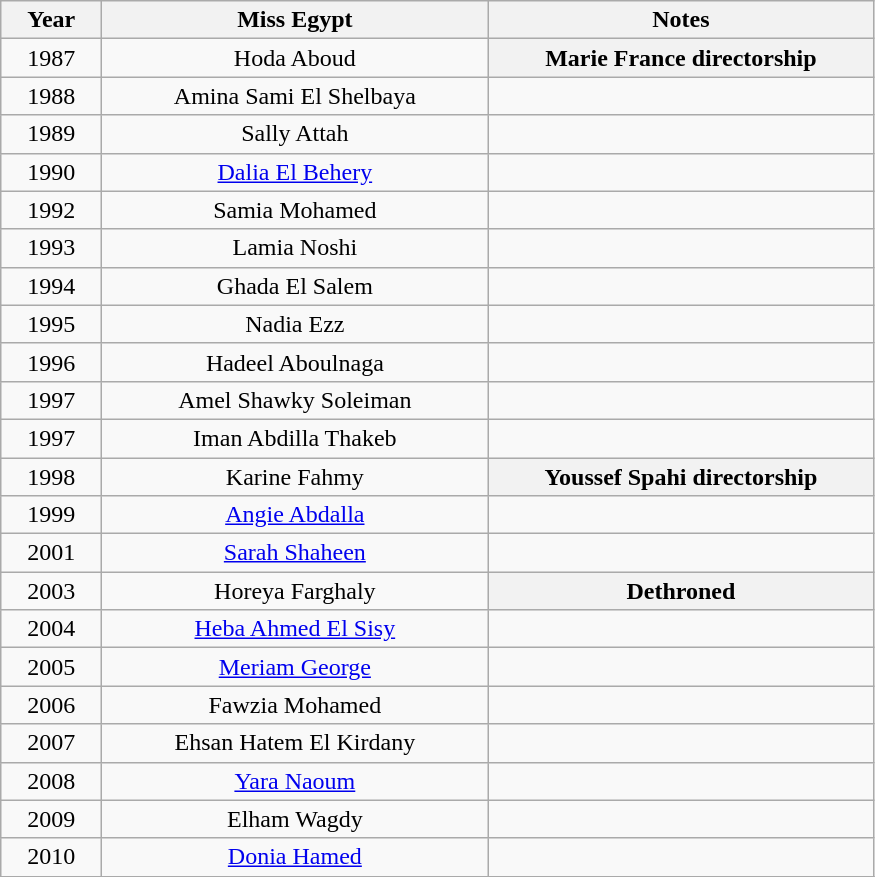<table class="wikitable sortable" style="text-align:center">
<tr>
<th width="60">Year</th>
<th width="250">Miss Egypt</th>
<th width="250">Notes</th>
</tr>
<tr>
<td>1987</td>
<td>Hoda Aboud</td>
<th>Marie France directorship</th>
</tr>
<tr>
<td>1988</td>
<td>Amina Sami El Shelbaya</td>
<td></td>
</tr>
<tr>
<td>1989</td>
<td>Sally Attah</td>
<td></td>
</tr>
<tr>
<td>1990</td>
<td><a href='#'>Dalia El Behery</a></td>
<td></td>
</tr>
<tr>
<td>1992</td>
<td>Samia Mohamed</td>
<td></td>
</tr>
<tr>
<td>1993</td>
<td>Lamia Noshi</td>
<td></td>
</tr>
<tr>
<td>1994</td>
<td>Ghada El Salem</td>
<td></td>
</tr>
<tr>
<td>1995</td>
<td>Nadia Ezz</td>
<td></td>
</tr>
<tr>
<td>1996</td>
<td>Hadeel Aboulnaga</td>
<td></td>
</tr>
<tr>
<td>1997</td>
<td>Amel Shawky Soleiman</td>
<td></td>
</tr>
<tr>
<td>1997</td>
<td>Iman Abdilla Thakeb</td>
<td></td>
</tr>
<tr>
<td>1998</td>
<td>Karine Fahmy</td>
<th>Youssef Spahi directorship</th>
</tr>
<tr>
<td>1999</td>
<td><a href='#'>Angie Abdalla</a></td>
<td></td>
</tr>
<tr>
<td>2001</td>
<td><a href='#'>Sarah Shaheen</a></td>
<td></td>
</tr>
<tr>
<td>2003</td>
<td>Horeya Farghaly</td>
<th>Dethroned</th>
</tr>
<tr>
<td>2004</td>
<td><a href='#'>Heba Ahmed El Sisy</a></td>
<td></td>
</tr>
<tr>
<td>2005</td>
<td><a href='#'>Meriam George</a></td>
<td></td>
</tr>
<tr>
<td>2006</td>
<td>Fawzia Mohamed</td>
<td></td>
</tr>
<tr>
<td>2007</td>
<td>Ehsan Hatem El Kirdany</td>
<td></td>
</tr>
<tr>
<td>2008</td>
<td><a href='#'>Yara Naoum</a></td>
<td></td>
</tr>
<tr>
<td>2009</td>
<td>Elham Wagdy</td>
<td></td>
</tr>
<tr>
<td>2010</td>
<td><a href='#'>Donia Hamed</a></td>
<td></td>
</tr>
<tr>
</tr>
</table>
